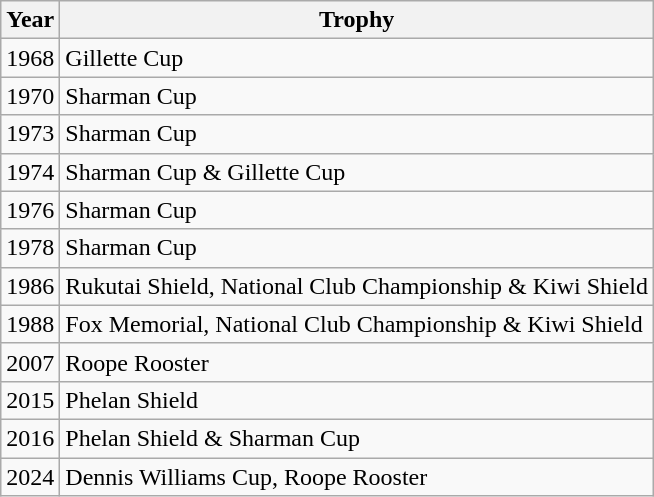<table class="wikitable">
<tr>
<th>Year</th>
<th>Trophy</th>
</tr>
<tr>
<td>1968</td>
<td>Gillette Cup</td>
</tr>
<tr>
<td>1970</td>
<td>Sharman Cup</td>
</tr>
<tr>
<td>1973</td>
<td>Sharman Cup</td>
</tr>
<tr>
<td>1974</td>
<td>Sharman Cup & Gillette Cup</td>
</tr>
<tr>
<td>1976</td>
<td>Sharman Cup</td>
</tr>
<tr>
<td>1978</td>
<td>Sharman Cup</td>
</tr>
<tr>
<td>1986</td>
<td>Rukutai Shield, National Club Championship & Kiwi Shield</td>
</tr>
<tr>
<td>1988</td>
<td>Fox Memorial, National Club Championship & Kiwi Shield</td>
</tr>
<tr>
<td>2007</td>
<td>Roope Rooster</td>
</tr>
<tr>
<td>2015</td>
<td>Phelan Shield</td>
</tr>
<tr>
<td>2016</td>
<td>Phelan Shield & Sharman Cup</td>
</tr>
<tr>
<td>2024</td>
<td>Dennis Williams Cup, Roope Rooster</td>
</tr>
</table>
